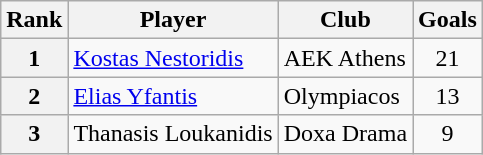<table class="wikitable" style="text-align:center">
<tr>
<th>Rank</th>
<th>Player</th>
<th>Club</th>
<th>Goals</th>
</tr>
<tr>
<th>1</th>
<td align="left"> <a href='#'>Kostas Nestoridis</a></td>
<td align="left">AEK Athens</td>
<td>21</td>
</tr>
<tr>
<th>2</th>
<td align="left"> <a href='#'>Elias Yfantis</a></td>
<td align="left">Olympiacos</td>
<td>13</td>
</tr>
<tr>
<th>3</th>
<td align="left"> Thanasis Loukanidis</td>
<td align="left">Doxa Drama</td>
<td>9</td>
</tr>
</table>
